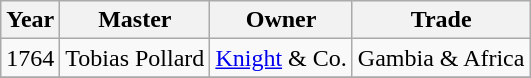<table class=" wikitable">
<tr>
<th>Year</th>
<th>Master</th>
<th>Owner</th>
<th>Trade</th>
</tr>
<tr>
<td>1764</td>
<td>Tobias Pollard</td>
<td><a href='#'>Knight</a> & Co.</td>
<td>Gambia & Africa</td>
</tr>
<tr>
</tr>
</table>
